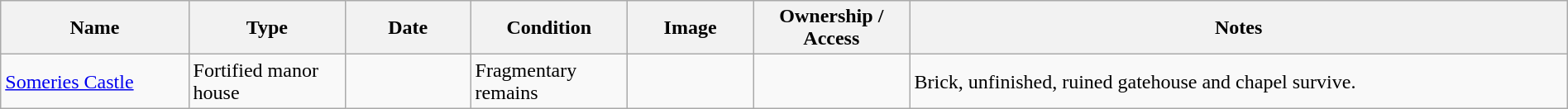<table class="wikitable sortable" width="100%">
<tr>
<th width="12%">Name</th>
<th width="10%">Type</th>
<th width="8%">Date</th>
<th width="10%">Condition</th>
<th class="unsortable" width="94">Image</th>
<th width="10%">Ownership / Access</th>
<th class="unsortable">Notes</th>
</tr>
<tr>
<td><a href='#'>Someries Castle</a></td>
<td>Fortified manor house</td>
<td></td>
<td>Fragmentary remains</td>
<td></td>
<td></td>
<td>Brick, unfinished, ruined gatehouse and chapel survive.</td>
</tr>
</table>
